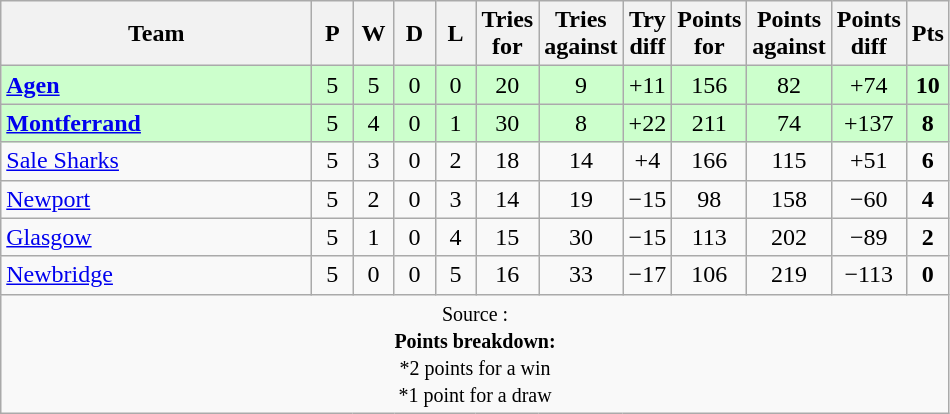<table class="wikitable" style="text-align: center;">
<tr>
<th width="200">Team</th>
<th width="20">P</th>
<th width="20">W</th>
<th width="20">D</th>
<th width="20">L</th>
<th width="20">Tries for</th>
<th width="20">Tries against</th>
<th width="20">Try diff</th>
<th width="20">Points for</th>
<th width="20">Points against</th>
<th width="25">Points diff</th>
<th width="20">Pts</th>
</tr>
<tr bgcolor="#ccffcc">
<td align="left"> <strong><a href='#'>Agen</a></strong></td>
<td>5</td>
<td>5</td>
<td>0</td>
<td>0</td>
<td>20</td>
<td>9</td>
<td>+11</td>
<td>156</td>
<td>82</td>
<td>+74</td>
<td><strong>10</strong></td>
</tr>
<tr bgcolor="#ccffcc">
<td align="left"> <strong><a href='#'>Montferrand</a></strong></td>
<td>5</td>
<td>4</td>
<td>0</td>
<td>1</td>
<td>30</td>
<td>8</td>
<td>+22</td>
<td>211</td>
<td>74</td>
<td>+137</td>
<td><strong>8</strong></td>
</tr>
<tr>
<td align="left"> <a href='#'>Sale Sharks</a></td>
<td>5</td>
<td>3</td>
<td>0</td>
<td>2</td>
<td>18</td>
<td>14</td>
<td>+4</td>
<td>166</td>
<td>115</td>
<td>+51</td>
<td><strong>6</strong></td>
</tr>
<tr>
<td align="left"> <a href='#'>Newport</a></td>
<td>5</td>
<td>2</td>
<td>0</td>
<td>3</td>
<td>14</td>
<td>19</td>
<td>−15</td>
<td>98</td>
<td>158</td>
<td>−60</td>
<td><strong>4</strong></td>
</tr>
<tr>
<td align="left"> <a href='#'>Glasgow</a></td>
<td>5</td>
<td>1</td>
<td>0</td>
<td>4</td>
<td>15</td>
<td>30</td>
<td>−15</td>
<td>113</td>
<td>202</td>
<td>−89</td>
<td><strong>2</strong></td>
</tr>
<tr>
<td align="left"> <a href='#'>Newbridge</a></td>
<td>5</td>
<td>0</td>
<td>0</td>
<td>5</td>
<td>16</td>
<td>33</td>
<td>−17</td>
<td>106</td>
<td>219</td>
<td>−113</td>
<td><strong>0</strong></td>
</tr>
<tr |align=left|>
<td colspan="12" style="border:0px"><small>Source :  <br><strong>Points breakdown:</strong><br>*2 points for a win<br>*1 point for a draw</small></td>
</tr>
</table>
